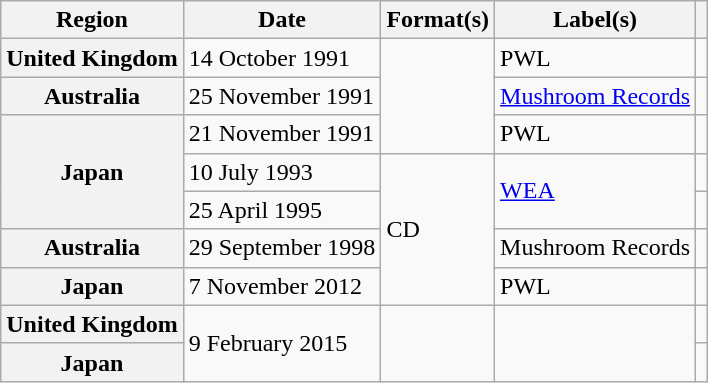<table class="wikitable plainrowheaders">
<tr>
<th scope="col">Region</th>
<th scope="col">Date</th>
<th scope="col">Format(s)</th>
<th scope="col">Label(s)</th>
<th scope="col"></th>
</tr>
<tr>
<th scope="row">United Kingdom</th>
<td>14 October 1991</td>
<td rowspan="3"></td>
<td>PWL</td>
<td style="text-align:center;"></td>
</tr>
<tr>
<th scope="row">Australia</th>
<td>25 November 1991</td>
<td><a href='#'>Mushroom Records</a></td>
<td style="text-align:center;"></td>
</tr>
<tr>
<th scope="row" rowspan="3">Japan</th>
<td>21 November 1991</td>
<td>PWL</td>
<td style="text-align:center;"></td>
</tr>
<tr>
<td>10 July 1993</td>
<td rowspan="4">CD</td>
<td rowspan="2"><a href='#'>WEA</a></td>
<td style="text-align:center;"></td>
</tr>
<tr>
<td>25 April 1995</td>
<td style="text-align:center;"></td>
</tr>
<tr>
<th scope="row">Australia</th>
<td>29 September 1998</td>
<td>Mushroom Records</td>
<td style="text-align:center;"></td>
</tr>
<tr>
<th scope="row">Japan</th>
<td>7 November 2012</td>
<td>PWL</td>
<td style="text-align:center;"></td>
</tr>
<tr>
<th scope="row">United Kingdom</th>
<td rowspan="2">9 February 2015</td>
<td rowspan="2"></td>
<td rowspan="2"></td>
<td style="text-align:center;"></td>
</tr>
<tr>
<th scope="row">Japan</th>
<td style="text-align:center;"></td>
</tr>
</table>
